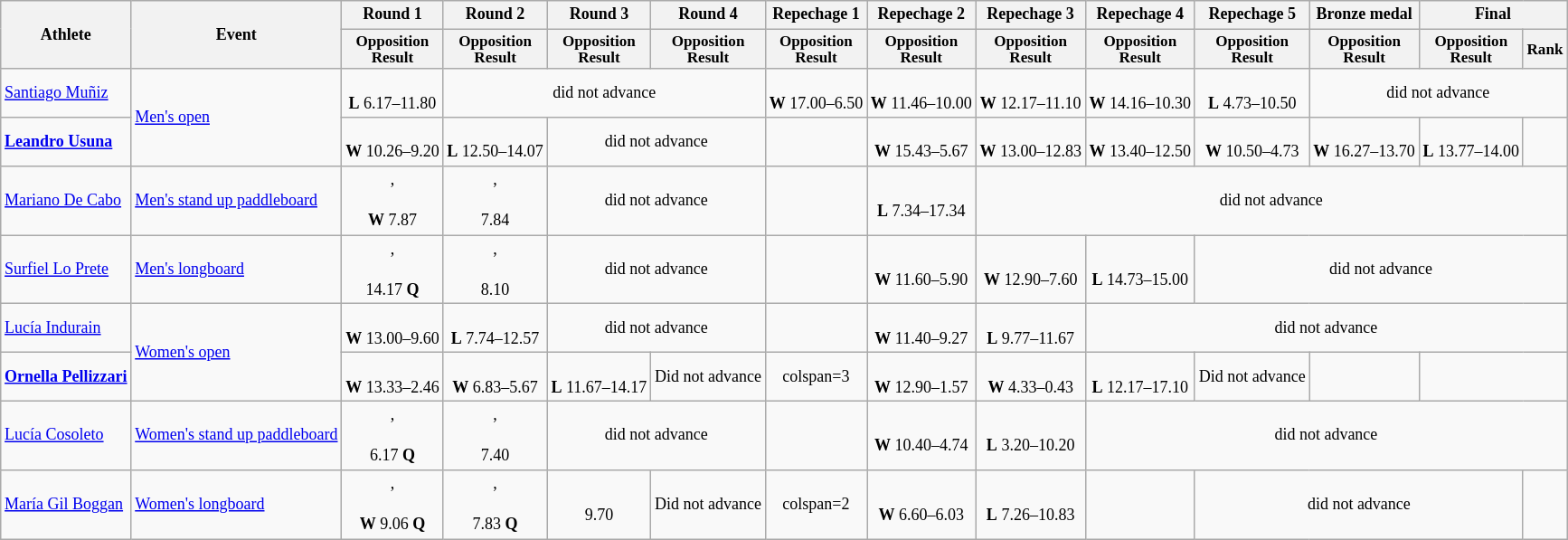<table class="wikitable" style="font-size:75%;text-align:center">
<tr>
<th rowspan=2>Athlete</th>
<th rowspan=2>Event</th>
<th>Round 1</th>
<th>Round 2</th>
<th>Round 3</th>
<th>Round 4</th>
<th>Repechage 1</th>
<th>Repechage 2</th>
<th>Repechage 3</th>
<th>Repechage 4</th>
<th>Repechage 5</th>
<th>Bronze medal</th>
<th colspan=2>Final</th>
</tr>
<tr style=font-size:95%>
<th>Opposition<br>Result</th>
<th>Opposition<br>Result</th>
<th>Opposition<br>Result</th>
<th>Opposition<br>Result</th>
<th>Opposition<br>Result</th>
<th>Opposition<br>Result</th>
<th>Opposition<br>Result</th>
<th>Opposition<br>Result</th>
<th>Opposition<br>Result</th>
<th>Opposition<br>Result</th>
<th>Opposition<br>Result</th>
<th>Rank</th>
</tr>
<tr>
<td style="text-align:left"><a href='#'>Santiago Muñiz</a></td>
<td style="text-align:left" rowspan=2><a href='#'>Men's open</a></td>
<td><br><strong>L</strong> 6.17–11.80</td>
<td colspan=3>did not advance</td>
<td><br><strong>W</strong> 17.00–6.50</td>
<td><br><strong>W</strong> 11.46–10.00</td>
<td><br><strong>W</strong> 12.17–11.10</td>
<td><br><strong>W</strong> 14.16–10.30</td>
<td><br><strong>L</strong> 4.73–10.50</td>
<td colspan=3>did not advance</td>
</tr>
<tr>
<td style="text-align:left"><strong><a href='#'>Leandro Usuna</a></strong></td>
<td><br><strong>W</strong> 10.26–9.20</td>
<td><br><strong>L</strong> 12.50–14.07</td>
<td colspan=2>did not advance</td>
<td></td>
<td><br><strong>W</strong> 15.43–5.67</td>
<td><br><strong>W</strong> 13.00–12.83</td>
<td><br><strong>W</strong> 13.40–12.50</td>
<td><br><strong>W</strong> 10.50–4.73</td>
<td><br><strong>W</strong> 16.27–13.70</td>
<td><br><strong>L</strong> 13.77–14.00</td>
<td></td>
</tr>
<tr>
<td style="text-align:left"><a href='#'>Mariano De Cabo</a></td>
<td style="text-align:left"><a href='#'>Men's stand up paddleboard</a></td>
<td>,<br><br><strong>W</strong> 7.87</td>
<td>,<br><br>7.84</td>
<td colspan=2>did not advance</td>
<td></td>
<td><br><strong>L</strong> 7.34–17.34</td>
<td colspan=6>did not advance</td>
</tr>
<tr>
<td style="text-align:left"><a href='#'>Surfiel Lo Prete</a></td>
<td style="text-align:left"><a href='#'>Men's longboard</a></td>
<td>,<br><br>14.17 <strong>Q</strong></td>
<td>,<br><br>8.10</td>
<td colspan=2>did not advance</td>
<td></td>
<td><br><strong>W</strong> 11.60–5.90</td>
<td><br><strong>W</strong> 12.90–7.60</td>
<td><br><strong>L</strong> 14.73–15.00</td>
<td colspan=4>did not advance</td>
</tr>
<tr>
<td style="text-align:left"><a href='#'>Lucía Indurain</a></td>
<td style="text-align:left" rowspan=2><a href='#'>Women's open</a></td>
<td><br><strong>W</strong> 13.00–9.60</td>
<td><br><strong>L</strong> 7.74–12.57</td>
<td colspan=2>did not advance</td>
<td></td>
<td><br><strong>W</strong> 11.40–9.27</td>
<td><br><strong>L</strong> 9.77–11.67</td>
<td colspan=5>did not advance</td>
</tr>
<tr>
<td style="text-align:left"><strong><a href='#'>Ornella Pellizzari</a></strong></td>
<td><br><strong>W</strong> 13.33–2.46</td>
<td><br><strong>W</strong> 6.83–5.67</td>
<td><br><strong>L</strong> 11.67–14.17</td>
<td>Did not advance</td>
<td>colspan=3 </td>
<td><br><strong>W</strong> 12.90–1.57</td>
<td><br><strong>W</strong> 4.33–0.43</td>
<td><br><strong>L</strong> 12.17–17.10</td>
<td>Did not advance</td>
<td></td>
</tr>
<tr>
<td style="text-align:left"><a href='#'>Lucía Cosoleto</a></td>
<td style="text-align:left"><a href='#'>Women's stand up paddleboard</a></td>
<td>,<br><br>6.17 <strong>Q</strong></td>
<td>,<br><br>7.40</td>
<td colspan=2>did not advance</td>
<td></td>
<td><br><strong>W</strong> 10.40–4.74</td>
<td><br><strong>L</strong> 3.20–10.20</td>
<td colspan=5>did not advance</td>
</tr>
<tr>
<td style="text-align:left"><a href='#'>María Gil Boggan</a></td>
<td style="text-align:left"><a href='#'>Women's longboard</a></td>
<td>,<br><br><strong>W</strong> 9.06 <strong>Q</strong></td>
<td>,<br><br>7.83 <strong>Q</strong></td>
<td><br>9.70</td>
<td>Did not advance</td>
<td>colspan=2 </td>
<td><br><strong>W</strong> 6.60–6.03</td>
<td><br><strong>L</strong> 7.26–10.83</td>
<td></td>
<td colspan=3>did not advance</td>
</tr>
</table>
